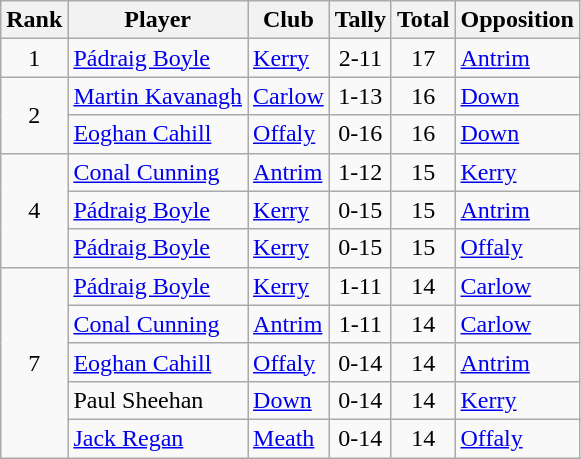<table class="wikitable">
<tr>
<th>Rank</th>
<th>Player</th>
<th>Club</th>
<th>Tally</th>
<th>Total</th>
<th>Opposition</th>
</tr>
<tr>
<td rowspan="1" style="text-align:center;">1</td>
<td><a href='#'>Pádraig Boyle</a></td>
<td><a href='#'>Kerry</a></td>
<td align=center>2-11</td>
<td align=center>17</td>
<td><a href='#'>Antrim</a></td>
</tr>
<tr>
<td rowspan="2" style="text-align:center;">2</td>
<td><a href='#'>Martin Kavanagh</a></td>
<td><a href='#'>Carlow</a></td>
<td align=center>1-13</td>
<td align=center>16</td>
<td><a href='#'>Down</a></td>
</tr>
<tr>
<td><a href='#'>Eoghan Cahill</a></td>
<td><a href='#'>Offaly</a></td>
<td align=center>0-16</td>
<td align=center>16</td>
<td><a href='#'>Down</a></td>
</tr>
<tr>
<td rowspan="3" style="text-align:center;">4</td>
<td><a href='#'>Conal Cunning</a></td>
<td><a href='#'>Antrim</a></td>
<td align=center>1-12</td>
<td align=center>15</td>
<td><a href='#'>Kerry</a></td>
</tr>
<tr>
<td><a href='#'>Pádraig Boyle</a></td>
<td><a href='#'>Kerry</a></td>
<td align=center>0-15</td>
<td align=center>15</td>
<td><a href='#'>Antrim</a></td>
</tr>
<tr>
<td><a href='#'>Pádraig Boyle</a></td>
<td><a href='#'>Kerry</a></td>
<td align=center>0-15</td>
<td align=center>15</td>
<td><a href='#'>Offaly</a></td>
</tr>
<tr>
<td rowspan="5" style="text-align:center;">7</td>
<td><a href='#'>Pádraig Boyle</a></td>
<td><a href='#'>Kerry</a></td>
<td align=center>1-11</td>
<td align=center>14</td>
<td><a href='#'>Carlow</a></td>
</tr>
<tr>
<td><a href='#'>Conal Cunning</a></td>
<td><a href='#'>Antrim</a></td>
<td align=center>1-11</td>
<td align=center>14</td>
<td><a href='#'>Carlow</a></td>
</tr>
<tr>
<td><a href='#'>Eoghan Cahill</a></td>
<td><a href='#'>Offaly</a></td>
<td align=center>0-14</td>
<td align=center>14</td>
<td><a href='#'>Antrim</a></td>
</tr>
<tr>
<td>Paul Sheehan</td>
<td><a href='#'>Down</a></td>
<td align=center>0-14</td>
<td align=center>14</td>
<td><a href='#'>Kerry</a></td>
</tr>
<tr>
<td><a href='#'>Jack Regan</a></td>
<td><a href='#'>Meath</a></td>
<td align=center>0-14</td>
<td align=center>14</td>
<td><a href='#'>Offaly</a></td>
</tr>
</table>
